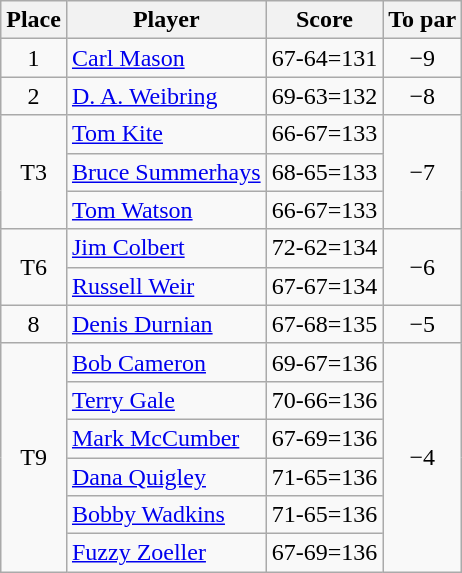<table class="wikitable">
<tr>
<th>Place</th>
<th>Player</th>
<th>Score</th>
<th>To par</th>
</tr>
<tr>
<td align=center>1</td>
<td> <a href='#'>Carl Mason</a></td>
<td>67-64=131</td>
<td align=center>−9</td>
</tr>
<tr>
<td align=center>2</td>
<td> <a href='#'>D. A. Weibring</a></td>
<td>69-63=132</td>
<td align=center>−8</td>
</tr>
<tr>
<td rowspan=3 align=center>T3</td>
<td> <a href='#'>Tom Kite</a></td>
<td>66-67=133</td>
<td rowspan=3 align=center>−7</td>
</tr>
<tr>
<td> <a href='#'>Bruce Summerhays</a></td>
<td>68-65=133</td>
</tr>
<tr>
<td> <a href='#'>Tom Watson</a></td>
<td>66-67=133</td>
</tr>
<tr>
<td rowspan=2 align=center>T6</td>
<td> <a href='#'>Jim Colbert</a></td>
<td align=center>72-62=134</td>
<td rowspan=2 align=center>−6</td>
</tr>
<tr>
<td> <a href='#'>Russell Weir</a></td>
<td>67-67=134</td>
</tr>
<tr>
<td align=center>8</td>
<td> <a href='#'>Denis Durnian</a></td>
<td align=center>67-68=135</td>
<td align=center>−5</td>
</tr>
<tr>
<td rowspan=6 align=center>T9</td>
<td> <a href='#'>Bob Cameron</a></td>
<td align=center>69-67=136</td>
<td rowspan=6 align=center>−4</td>
</tr>
<tr>
<td> <a href='#'>Terry Gale</a></td>
<td>70-66=136</td>
</tr>
<tr>
<td> <a href='#'>Mark McCumber</a></td>
<td>67-69=136</td>
</tr>
<tr>
<td> <a href='#'>Dana Quigley</a></td>
<td>71-65=136</td>
</tr>
<tr>
<td> <a href='#'>Bobby Wadkins</a></td>
<td>71-65=136</td>
</tr>
<tr>
<td> <a href='#'>Fuzzy Zoeller</a></td>
<td>67-69=136</td>
</tr>
</table>
